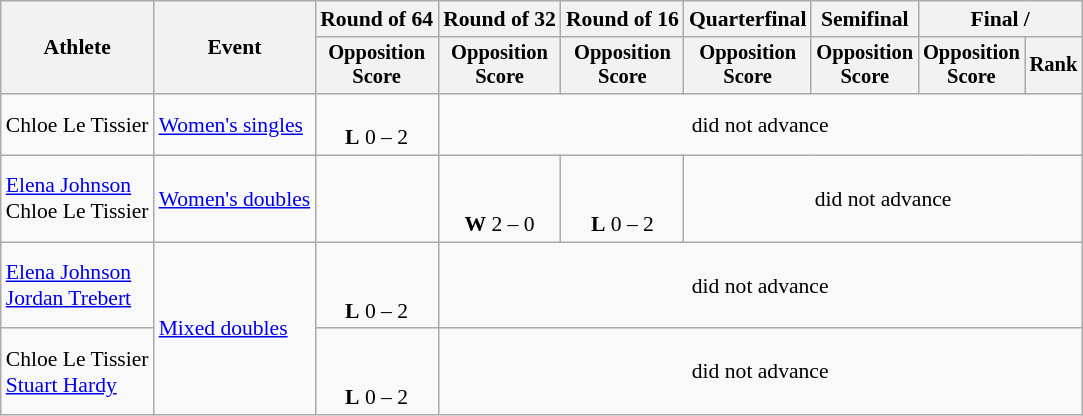<table class=wikitable style="font-size:90%">
<tr>
<th rowspan=2>Athlete</th>
<th rowspan=2>Event</th>
<th>Round of 64</th>
<th>Round of 32</th>
<th>Round of 16</th>
<th>Quarterfinal</th>
<th>Semifinal</th>
<th colspan=2>Final / </th>
</tr>
<tr style="font-size:95%">
<th>Opposition<br>Score</th>
<th>Opposition<br>Score</th>
<th>Opposition<br>Score</th>
<th>Opposition<br>Score</th>
<th>Opposition<br>Score</th>
<th>Opposition<br>Score</th>
<th>Rank</th>
</tr>
<tr align=center>
<td align=left>Chloe Le Tissier</td>
<td align=left><a href='#'>Women's singles</a></td>
<td><br><strong>L</strong> 0 – 2</td>
<td colspan=6>did not advance</td>
</tr>
<tr align=center>
<td align=left><a href='#'>Elena Johnson</a><br>Chloe Le Tissier</td>
<td align=left><a href='#'>Women's doubles</a></td>
<td></td>
<td><br><br><strong>W</strong> 2 – 0</td>
<td><br><br><strong>L</strong> 0 – 2</td>
<td colspan=4>did not advance</td>
</tr>
<tr align=center>
<td align=left><a href='#'>Elena Johnson</a><br><a href='#'>Jordan Trebert</a></td>
<td align=left rowspan=2><a href='#'>Mixed doubles</a></td>
<td><br><br><strong>L</strong> 0 – 2</td>
<td colspan=6>did not advance</td>
</tr>
<tr align=center>
<td align=left>Chloe Le Tissier<br><a href='#'>Stuart Hardy</a></td>
<td><br><br><strong>L</strong> 0 – 2</td>
<td colspan=6>did not advance</td>
</tr>
</table>
